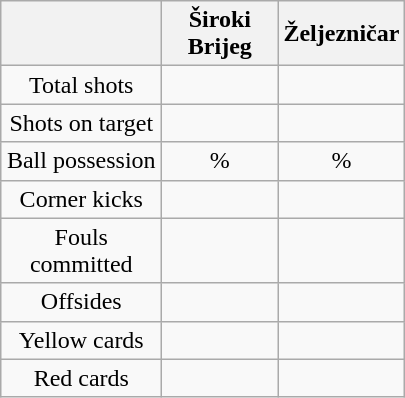<table class="wikitable" style="text-align:center">
<tr>
<th width=100></th>
<th width=70>Široki Brijeg</th>
<th width=70>Željezničar</th>
</tr>
<tr>
<td>Total shots</td>
<td></td>
<td></td>
</tr>
<tr>
<td>Shots on target</td>
<td></td>
<td></td>
</tr>
<tr>
<td>Ball possession</td>
<td>%</td>
<td>%</td>
</tr>
<tr>
<td>Corner kicks</td>
<td></td>
<td></td>
</tr>
<tr>
<td>Fouls committed</td>
<td></td>
<td></td>
</tr>
<tr>
<td>Offsides</td>
<td></td>
<td></td>
</tr>
<tr>
<td>Yellow cards</td>
<td></td>
<td></td>
</tr>
<tr>
<td>Red cards</td>
<td></td>
<td></td>
</tr>
</table>
